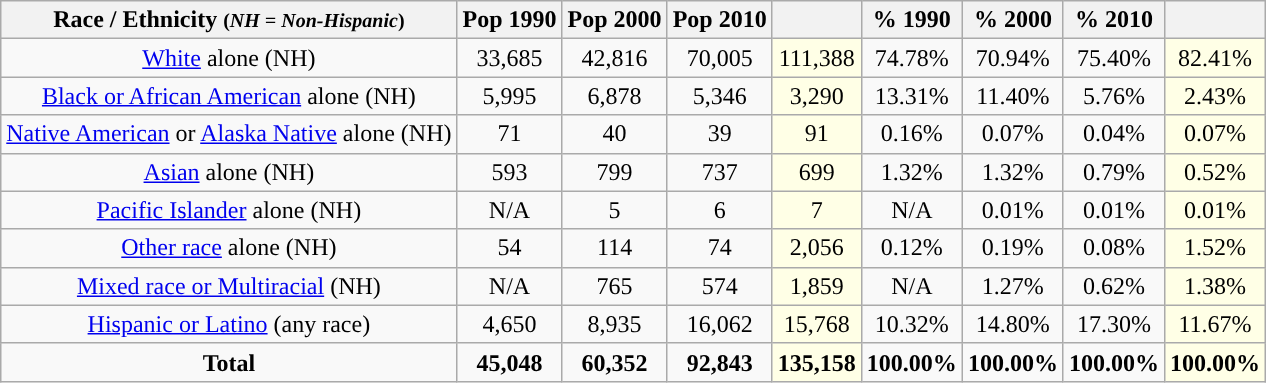<table class="wikitable" style="text-align:center;">
<tr>
<th>Race / Ethnicity <small>(<em>NH = Non-Hispanic</em>)</small></th>
<th>Pop 1990</th>
<th>Pop 2000</th>
<th>Pop 2010</th>
<th></th>
<th>% 1990</th>
<th>% 2000</th>
<th>% 2010</th>
<th></th>
</tr>
<tr>
<td><a href='#'>White</a> alone (NH)</td>
<td>33,685</td>
<td>42,816</td>
<td>70,005</td>
<td style='background: #ffffe6;'>111,388</td>
<td>74.78%</td>
<td>70.94%</td>
<td>75.40%</td>
<td style='background: #ffffe6;'>82.41%</td>
</tr>
<tr>
<td><a href='#'>Black or African American</a> alone (NH)</td>
<td>5,995</td>
<td>6,878</td>
<td>5,346</td>
<td style='background: #ffffe6;'>3,290</td>
<td>13.31%</td>
<td>11.40%</td>
<td>5.76%</td>
<td style='background: #ffffe6;'>2.43%</td>
</tr>
<tr>
<td><a href='#'>Native American</a> or <a href='#'>Alaska Native</a> alone (NH)</td>
<td>71</td>
<td>40</td>
<td>39</td>
<td style='background: #ffffe6;'>91</td>
<td>0.16%</td>
<td>0.07%</td>
<td>0.04%</td>
<td style='background: #ffffe6;'>0.07%</td>
</tr>
<tr>
<td><a href='#'>Asian</a> alone (NH)</td>
<td>593</td>
<td>799</td>
<td>737</td>
<td style='background: #ffffe6;'>699</td>
<td>1.32%</td>
<td>1.32%</td>
<td>0.79%</td>
<td style='background: #ffffe6;'>0.52%</td>
</tr>
<tr>
<td><a href='#'>Pacific Islander</a> alone (NH)</td>
<td>N/A</td>
<td>5</td>
<td>6</td>
<td style='background: #ffffe6;'>7</td>
<td>N/A</td>
<td>0.01%</td>
<td>0.01%</td>
<td style='background: #ffffe6;'>0.01%</td>
</tr>
<tr>
<td><a href='#'>Other race</a> alone (NH)</td>
<td>54</td>
<td>114</td>
<td>74</td>
<td style='background: #ffffe6;'>2,056</td>
<td>0.12%</td>
<td>0.19%</td>
<td>0.08%</td>
<td style='background: #ffffe6;'>1.52%</td>
</tr>
<tr>
<td><a href='#'>Mixed race or Multiracial</a> (NH)</td>
<td>N/A</td>
<td>765</td>
<td>574</td>
<td style='background: #ffffe6;'>1,859</td>
<td>N/A</td>
<td>1.27%</td>
<td>0.62%</td>
<td style='background: #ffffe6;'>1.38%</td>
</tr>
<tr>
<td><a href='#'>Hispanic or Latino</a> (any race)</td>
<td>4,650</td>
<td>8,935</td>
<td>16,062</td>
<td style='background: #ffffe6;'>15,768</td>
<td>10.32%</td>
<td>14.80%</td>
<td>17.30%</td>
<td style='background: #ffffe6;'>11.67%</td>
</tr>
<tr>
<td><strong>Total</strong></td>
<td><strong>45,048</strong></td>
<td><strong>60,352</strong></td>
<td><strong>92,843</strong></td>
<td style='background: #ffffe6;'><strong>135,158</strong></td>
<td><strong>100.00%</strong></td>
<td><strong>100.00%</strong></td>
<td><strong>100.00%</strong></td>
<td style='background: #ffffe6;'><strong>100.00%</strong></td>
</tr>
</table>
